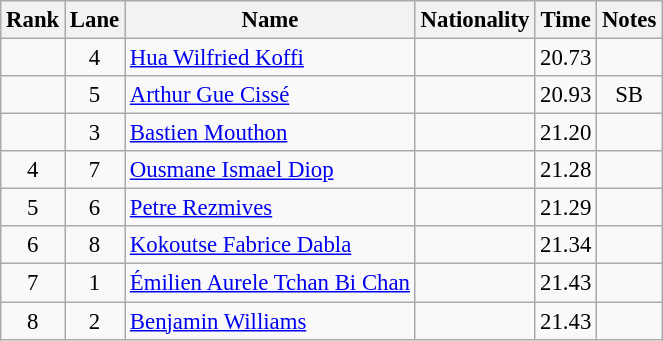<table class="wikitable sortable" style="text-align:center;font-size:95%">
<tr>
<th>Rank</th>
<th>Lane</th>
<th>Name</th>
<th>Nationality</th>
<th>Time</th>
<th>Notes</th>
</tr>
<tr>
<td></td>
<td>4</td>
<td align=left><a href='#'>Hua Wilfried Koffi</a></td>
<td align=left></td>
<td>20.73</td>
<td></td>
</tr>
<tr>
<td></td>
<td>5</td>
<td align=left><a href='#'>Arthur Gue Cissé</a></td>
<td align=left></td>
<td>20.93</td>
<td>SB</td>
</tr>
<tr>
<td></td>
<td>3</td>
<td align=left><a href='#'>Bastien Mouthon</a></td>
<td align=left></td>
<td>21.20</td>
<td></td>
</tr>
<tr>
<td>4</td>
<td>7</td>
<td align=left><a href='#'>Ousmane Ismael Diop</a></td>
<td align=left></td>
<td>21.28</td>
<td></td>
</tr>
<tr>
<td>5</td>
<td>6</td>
<td align=left><a href='#'>Petre Rezmives</a></td>
<td align=left></td>
<td>21.29</td>
<td></td>
</tr>
<tr>
<td>6</td>
<td>8</td>
<td align=left><a href='#'>Kokoutse Fabrice Dabla</a></td>
<td align=left></td>
<td>21.34</td>
<td></td>
</tr>
<tr>
<td>7</td>
<td>1</td>
<td align=left><a href='#'>Émilien Aurele Tchan Bi Chan</a></td>
<td align=left></td>
<td>21.43</td>
<td></td>
</tr>
<tr>
<td>8</td>
<td>2</td>
<td align=left><a href='#'>Benjamin Williams</a></td>
<td align=left></td>
<td>21.43</td>
<td></td>
</tr>
</table>
